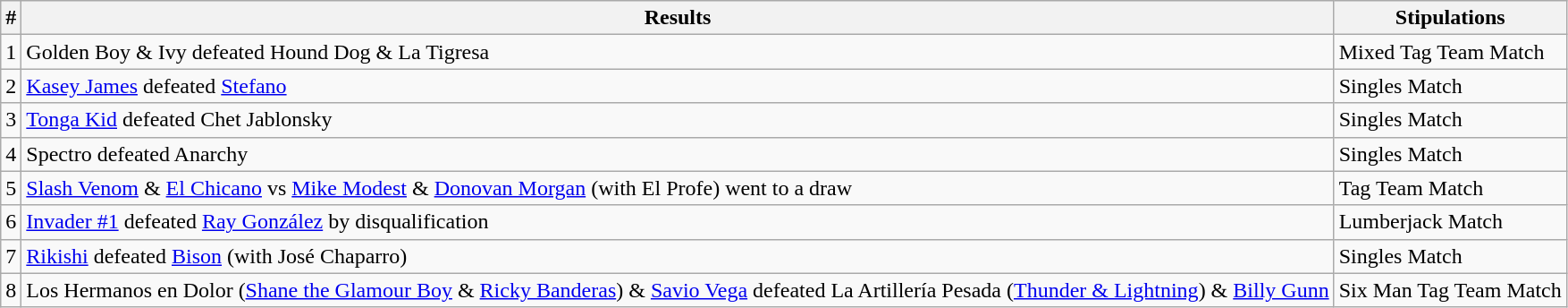<table class="wikitable">
<tr>
<th>#</th>
<th>Results</th>
<th>Stipulations</th>
</tr>
<tr>
<td>1</td>
<td>Golden Boy & Ivy defeated Hound Dog & La Tigresa</td>
<td>Mixed Tag Team Match</td>
</tr>
<tr>
<td>2</td>
<td><a href='#'>Kasey James</a> defeated <a href='#'>Stefano</a></td>
<td>Singles Match</td>
</tr>
<tr>
<td>3</td>
<td><a href='#'>Tonga Kid</a> defeated Chet Jablonsky</td>
<td>Singles Match</td>
</tr>
<tr>
<td>4</td>
<td>Spectro defeated Anarchy</td>
<td>Singles Match</td>
</tr>
<tr>
<td>5</td>
<td><a href='#'>Slash Venom</a> & <a href='#'>El Chicano</a> vs <a href='#'>Mike Modest</a> & <a href='#'>Donovan Morgan</a> (with El Profe) went to a draw</td>
<td>Tag Team Match</td>
</tr>
<tr>
<td>6</td>
<td><a href='#'>Invader #1</a> defeated <a href='#'>Ray González</a> by disqualification</td>
<td>Lumberjack Match</td>
</tr>
<tr>
<td>7</td>
<td><a href='#'>Rikishi</a> defeated <a href='#'>Bison</a> (with José Chaparro)</td>
<td>Singles Match</td>
</tr>
<tr>
<td>8</td>
<td>Los Hermanos en Dolor (<a href='#'>Shane the Glamour Boy</a> & <a href='#'>Ricky Banderas</a>) & <a href='#'>Savio Vega</a> defeated La Artillería Pesada (<a href='#'>Thunder & Lightning</a>) & <a href='#'>Billy Gunn</a></td>
<td>Six Man Tag Team Match</td>
</tr>
</table>
